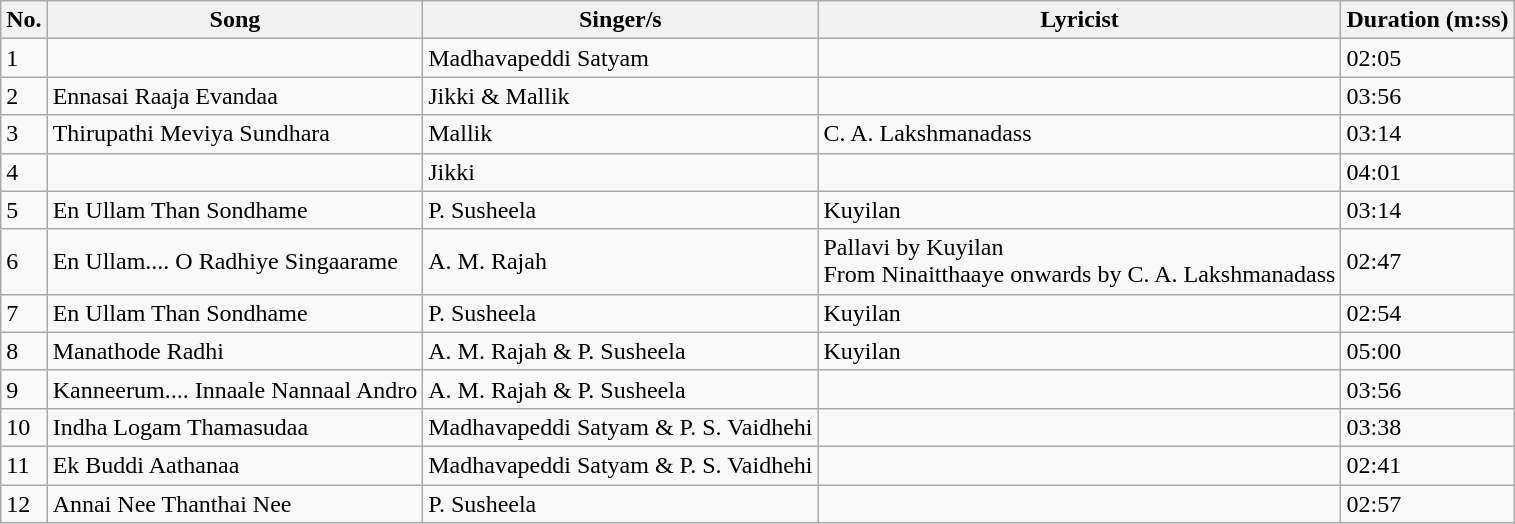<table class="wikitable">
<tr>
<th>No.</th>
<th>Song</th>
<th>Singer/s</th>
<th>Lyricist</th>
<th>Duration (m:ss)</th>
</tr>
<tr>
<td>1</td>
<td></td>
<td>Madhavapeddi Satyam</td>
<td></td>
<td>02:05</td>
</tr>
<tr>
<td>2</td>
<td>Ennasai Raaja Evandaa</td>
<td>Jikki & Mallik</td>
<td></td>
<td>03:56</td>
</tr>
<tr>
<td>3</td>
<td>Thirupathi Meviya Sundhara</td>
<td>Mallik</td>
<td>C. A. Lakshmanadass</td>
<td>03:14</td>
</tr>
<tr>
<td>4</td>
<td></td>
<td>Jikki</td>
<td></td>
<td>04:01</td>
</tr>
<tr>
<td>5</td>
<td>En Ullam Than Sondhame</td>
<td>P. Susheela</td>
<td>Kuyilan</td>
<td>03:14</td>
</tr>
<tr>
<td>6</td>
<td>En Ullam.... O Radhiye Singaarame</td>
<td>A. M. Rajah</td>
<td>Pallavi by Kuyilan<br>From Ninaitthaaye onwards by C. A. Lakshmanadass</td>
<td>02:47</td>
</tr>
<tr>
<td>7</td>
<td>En Ullam Than Sondhame</td>
<td>P. Susheela</td>
<td>Kuyilan</td>
<td>02:54</td>
</tr>
<tr>
<td>8</td>
<td>Manathode Radhi</td>
<td>A. M. Rajah & P. Susheela</td>
<td>Kuyilan</td>
<td>05:00</td>
</tr>
<tr>
<td>9</td>
<td>Kanneerum.... Innaale Nannaal Andro</td>
<td>A. M. Rajah & P. Susheela</td>
<td></td>
<td>03:56</td>
</tr>
<tr>
<td>10</td>
<td>Indha Logam Thamasudaa</td>
<td>Madhavapeddi Satyam & P. S. Vaidhehi</td>
<td></td>
<td>03:38</td>
</tr>
<tr>
<td>11</td>
<td>Ek Buddi Aathanaa</td>
<td>Madhavapeddi Satyam & P. S. Vaidhehi</td>
<td></td>
<td>02:41</td>
</tr>
<tr>
<td>12</td>
<td>Annai Nee Thanthai Nee</td>
<td>P. Susheela</td>
<td></td>
<td>02:57</td>
</tr>
</table>
